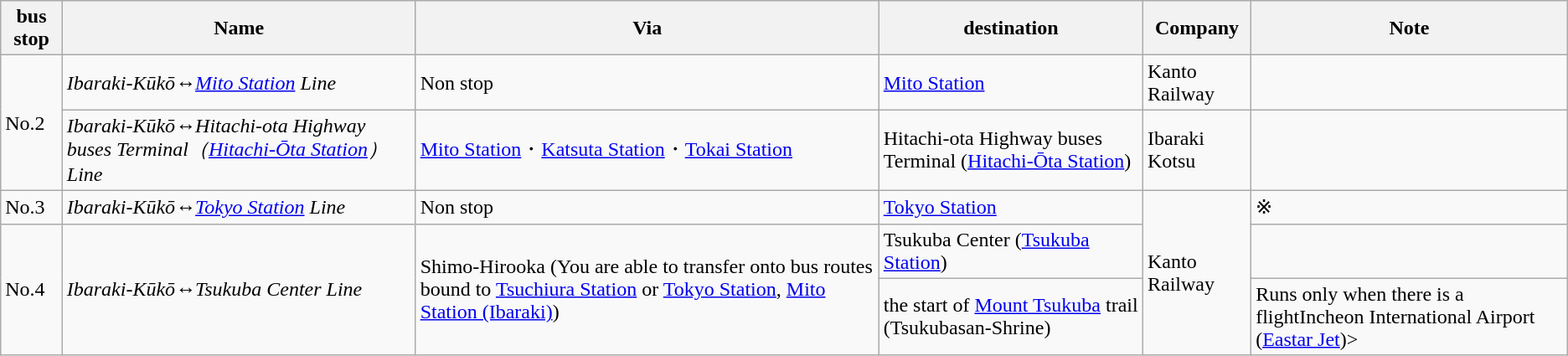<table class="wikitable">
<tr>
<th>bus stop</th>
<th>Name</th>
<th>Via</th>
<th>destination</th>
<th>Company</th>
<th>Note</th>
</tr>
<tr>
<td rowspan="2">No.2</td>
<td><em>Ibaraki-Kūkō↔<a href='#'>Mito Station</a> Line</em></td>
<td>Non stop</td>
<td><a href='#'>Mito Station</a></td>
<td>Kanto Railway</td>
<td></td>
</tr>
<tr>
<td><em>Ibaraki-Kūkō↔Hitachi-ota Highway buses Terminal（<a href='#'>Hitachi-Ōta Station</a>）Line</em></td>
<td><a href='#'>Mito Station</a>・<a href='#'>Katsuta Station</a>・<a href='#'>Tokai Station</a></td>
<td>Hitachi-ota Highway buses Terminal (<a href='#'>Hitachi-Ōta Station</a>)</td>
<td>Ibaraki Kotsu</td>
<td></td>
</tr>
<tr>
<td rowspan="1">No.3</td>
<td><em>Ibaraki-Kūkō↔<a href='#'>Tokyo Station</a> Line</em></td>
<td>Non stop</td>
<td><a href='#'>Tokyo Station</a></td>
<td rowspan="3">Kanto Railway</td>
<td>※</td>
</tr>
<tr>
<td rowspan="2">No.4</td>
<td rowspan="2"><em>Ibaraki-Kūkō↔Tsukuba Center Line</em></td>
<td rowspan="2">Shimo-Hirooka (You are able to transfer onto bus routes bound to <a href='#'>Tsuchiura Station</a> or <a href='#'>Tokyo Station</a>, <a href='#'>Mito Station (Ibaraki)</a>)</td>
<td>Tsukuba Center (<a href='#'>Tsukuba Station</a>)</td>
<td></td>
</tr>
<tr>
<td>the start of <a href='#'>Mount Tsukuba</a> trail (Tsukubasan-Shrine)</td>
<td>Runs only when there is a flight<Ibaraki-airportー<a href='#'>Incheon International Airport</a> (<a href='#'>Eastar Jet</a>)></td>
</tr>
</table>
